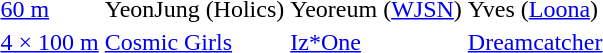<table>
<tr>
<td><a href='#'>60 m</a></td>
<td>YeonJung (Holics)</td>
<td>Yeoreum (<a href='#'>WJSN</a>)</td>
<td>Yves (<a href='#'>Loona</a>)</td>
</tr>
<tr>
<td><a href='#'>4 × 100 m</a></td>
<td><a href='#'>Cosmic Girls</a></td>
<td><a href='#'>Iz*One</a></td>
<td><a href='#'>Dreamcatcher</a></td>
</tr>
</table>
